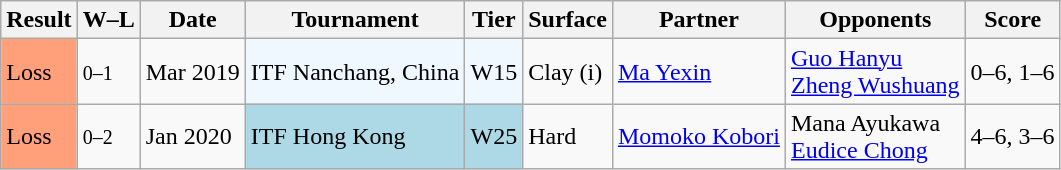<table class="sortable wikitable">
<tr>
<th>Result</th>
<th class="unsortable">W–L</th>
<th>Date</th>
<th>Tournament</th>
<th>Tier</th>
<th>Surface</th>
<th>Partner</th>
<th>Opponents</th>
<th class="unsortable">Score</th>
</tr>
<tr>
<td style="background:#ffa07a">Loss</td>
<td><small>0–1</small></td>
<td>Mar 2019</td>
<td style="background:#f0f8ff;">ITF Nanchang, China</td>
<td style="background:#f0f8ff;">W15</td>
<td>Clay (i)</td>
<td> <a href='#'>Ma Yexin</a></td>
<td> <a href='#'>Guo Hanyu</a> <br>  <a href='#'>Zheng Wushuang</a></td>
<td>0–6, 1–6</td>
</tr>
<tr>
<td style="background:#ffa07a;">Loss</td>
<td><small>0–2</small></td>
<td>Jan 2020</td>
<td style="background:lightblue;">ITF Hong Kong</td>
<td style="background:lightblue;">W25</td>
<td>Hard</td>
<td> <a href='#'>Momoko Kobori</a></td>
<td> Mana Ayukawa <br>  <a href='#'>Eudice Chong</a></td>
<td>4–6, 3–6</td>
</tr>
</table>
